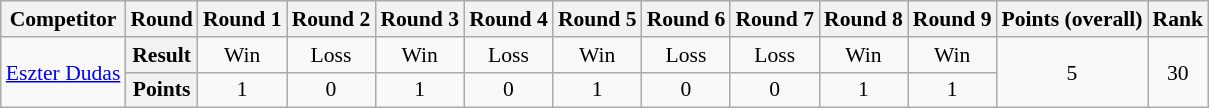<table class="wikitable" style="font-size:90%">
<tr>
<th>Competitor</th>
<th>Round</th>
<th>Round 1</th>
<th>Round 2</th>
<th>Round 3</th>
<th>Round 4</th>
<th>Round 5</th>
<th>Round 6</th>
<th>Round 7</th>
<th>Round 8</th>
<th>Round 9</th>
<th>Points (overall)</th>
<th>Rank</th>
</tr>
<tr align=center>
<td rowspan=2 align=left><a href='#'>Eszter Dudas</a></td>
<th>Result</th>
<td align=center>Win</td>
<td align=center>Loss</td>
<td align=center>Win</td>
<td align=center>Loss</td>
<td align=center>Win</td>
<td align=center>Loss</td>
<td align=center>Loss</td>
<td align=center>Win</td>
<td align=center>Win</td>
<td rowspan=2>5</td>
<td rowspan=2>30</td>
</tr>
<tr align=center>
<th>Points</th>
<td align=center>1</td>
<td align=center>0</td>
<td align=center>1</td>
<td align=center>0</td>
<td align=center>1</td>
<td align=center>0</td>
<td align=center>0</td>
<td align=center>1</td>
<td align=center>1</td>
</tr>
</table>
